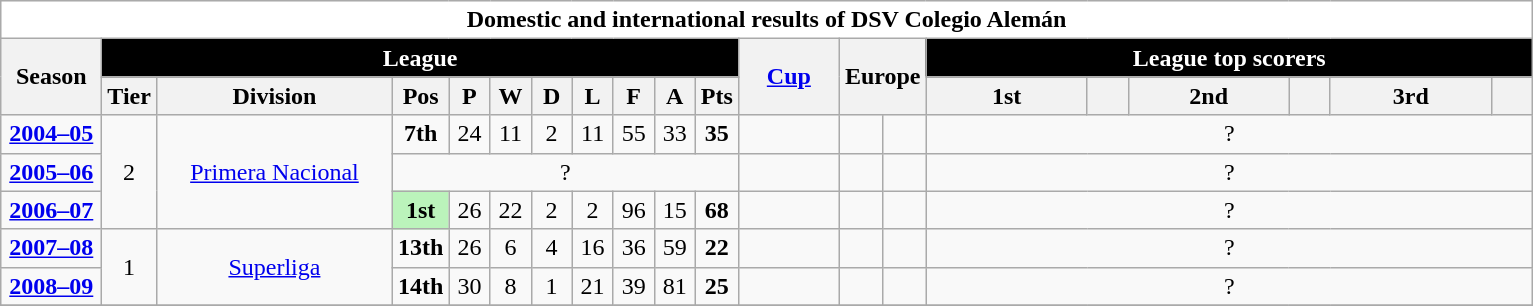<table class="wikitable" style="text-align: center;">
<tr>
<th style="color:black; background:white;" colspan=20>Domestic and international results of DSV Colegio Alemán</th>
</tr>
<tr>
<th rowspan=2 width="60"align=center>Season</th>
<th colspan="10" style="color:white; background:black;">League</th>
<th rowspan=2 width="60"align=center><a href='#'>Cup</a></th>
<th rowspan=2 colspan=2>Europe</th>
<th colspan=6 style="color:white; background:black;">League top scorers</th>
</tr>
<tr>
<th width="20px">Tier</th>
<th width=150px>Division</th>
<th width=20px>Pos</th>
<th width=20px>P</th>
<th width=20px>W</th>
<th width=20px>D</th>
<th width=20px>L</th>
<th width=20px>F</th>
<th width=20px>A</th>
<th width=20px>Pts</th>
<th width=100px>1st</th>
<th width=20px></th>
<th width=100px>2nd</th>
<th width=20px></th>
<th width=100px>3rd</th>
<th width=20px></th>
</tr>
<tr>
<td><strong><a href='#'>2004–05</a></strong></td>
<td rowspan=3>2</td>
<td rowspan=3><a href='#'>Primera Nacional</a></td>
<td><strong>7th</strong></td>
<td>24</td>
<td>11</td>
<td>2</td>
<td>11</td>
<td>55</td>
<td>33</td>
<td><strong>35</strong></td>
<td></td>
<td></td>
<td></td>
<td colspan=6>?</td>
</tr>
<tr>
<td><strong><a href='#'>2005–06</a></strong></td>
<td colspan=8>?</td>
<td></td>
<td></td>
<td></td>
<td colspan=6>?</td>
</tr>
<tr>
<td><strong><a href='#'>2006–07</a></strong></td>
<td bgcolor=#bbf3bb><strong>1st</strong></td>
<td>26</td>
<td>22</td>
<td>2</td>
<td>2</td>
<td>96</td>
<td>15</td>
<td><strong>68</strong></td>
<td></td>
<td></td>
<td></td>
<td colspan=6>?</td>
</tr>
<tr>
<td><strong><a href='#'>2007–08</a></strong></td>
<td rowspan=2>1</td>
<td rowspan=2><a href='#'>Superliga</a></td>
<td><strong>13th</strong></td>
<td>26</td>
<td>6</td>
<td>4</td>
<td>16</td>
<td>36</td>
<td>59</td>
<td><strong>22</strong></td>
<td></td>
<td></td>
<td></td>
<td colspan=6>?</td>
</tr>
<tr>
<td><strong><a href='#'>2008–09</a></strong></td>
<td><strong>14th</strong></td>
<td>30</td>
<td>8</td>
<td>1</td>
<td>21</td>
<td>39</td>
<td>81</td>
<td><strong>25</strong></td>
<td></td>
<td></td>
<td></td>
<td colspan=6>?</td>
</tr>
<tr>
</tr>
</table>
